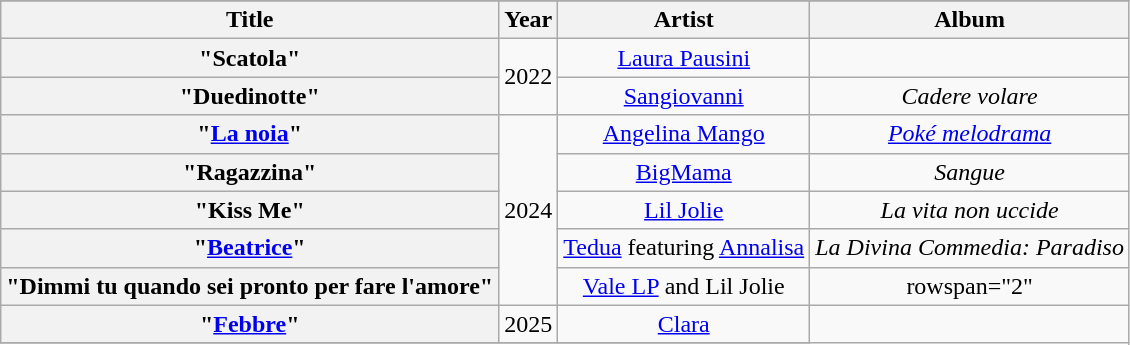<table class="wikitable plainrowheaders" style="text-align:center;">
<tr>
</tr>
<tr>
<th scope="col">Title</th>
<th scope="col">Year</th>
<th scope="col">Artist</th>
<th scope="col">Album</th>
</tr>
<tr>
<th scope="row">"Scatola"<br></th>
<td rowspan="2">2022</td>
<td><a href='#'>Laura Pausini</a></td>
<td></td>
</tr>
<tr>
<th scope="row">"Duedinotte"<br></th>
<td><a href='#'>Sangiovanni</a></td>
<td><em>Cadere volare</em></td>
</tr>
<tr>
<th scope="row">"<a href='#'>La noia</a>"<br></th>
<td rowspan="5">2024</td>
<td><a href='#'>Angelina Mango</a></td>
<td><em><a href='#'>Poké melodrama</a></em></td>
</tr>
<tr>
<th scope="row">"Ragazzina"<br></th>
<td><a href='#'>BigMama</a></td>
<td><em>Sangue</em></td>
</tr>
<tr>
<th scope="row">"Kiss Me"<br></th>
<td><a href='#'>Lil Jolie</a></td>
<td><em>La vita non uccide</em></td>
</tr>
<tr>
<th scope="row">"<a href='#'>Beatrice</a>"<br></th>
<td><a href='#'>Tedua</a> featuring <a href='#'>Annalisa</a></td>
<td><em>La Divina Commedia: Paradiso</em></td>
</tr>
<tr>
<th scope="row">"Dimmi tu quando sei pronto per fare l'amore"<br></th>
<td><a href='#'>Vale LP</a> and Lil Jolie</td>
<td>rowspan="2" </td>
</tr>
<tr>
<th scope="row">"<a href='#'>Febbre</a>"<br></th>
<td>2025</td>
<td><a href='#'>Clara</a></td>
</tr>
<tr>
</tr>
</table>
